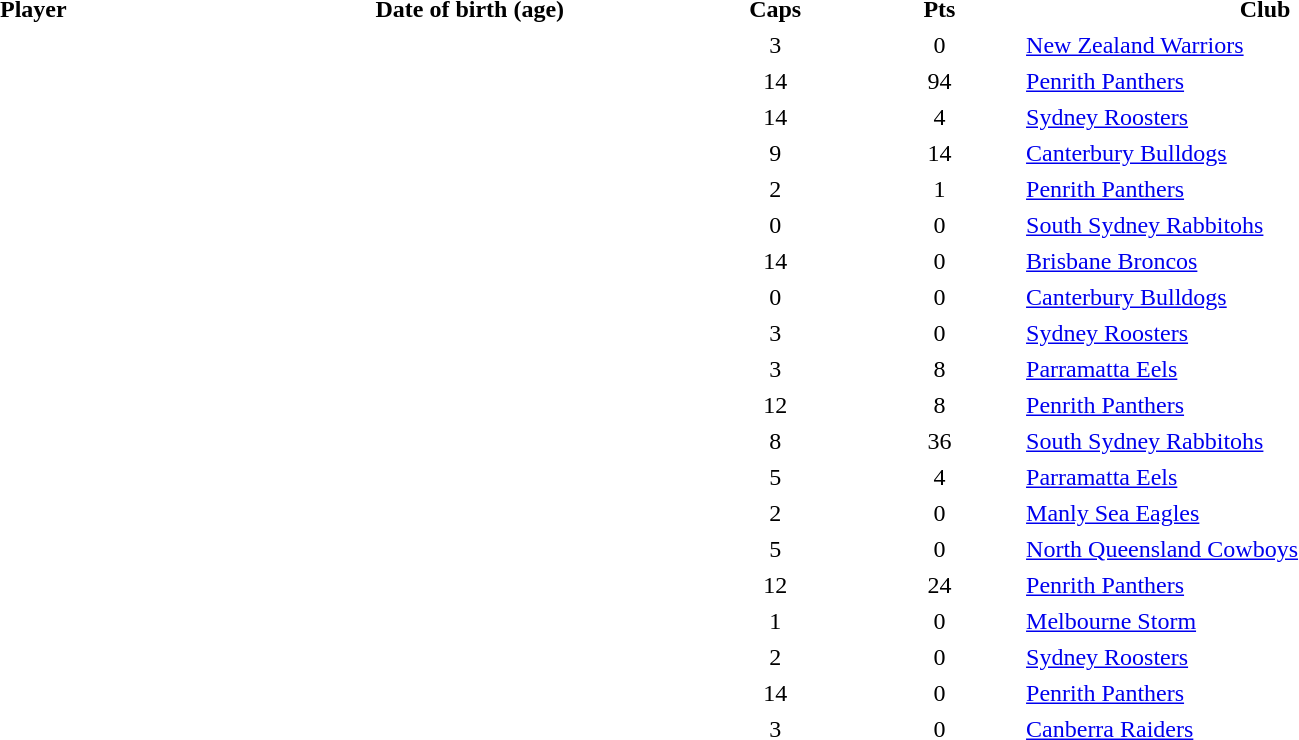<table class="sortable" cellpadding="2" cellspacing="2" border="0" style="width:100%;">
<tr>
<th width="10%"></th>
<th width="21%">Player</th>
<th width="22%">Date of birth (age)</th>
<th width="8%">Caps</th>
<th width="8%">Pts</th>
<th width="24%">Club</th>
</tr>
<tr>
<td style="text-align:center;"></td>
<td style="text-align:center;"></td>
<td style="text-align:center;"></td>
<td style="text-align:center;">3</td>
<td style="text-align:center;">0</td>
<td> <a href='#'>New Zealand Warriors</a></td>
</tr>
<tr>
<td style="text-align:center;"></td>
<td style="text-align:center;"></td>
<td style="text-align:center;"></td>
<td style="text-align:center;">14</td>
<td style="text-align:center;">94</td>
<td> <a href='#'>Penrith Panthers</a></td>
</tr>
<tr>
<td style="text-align:center;"></td>
<td style="text-align:center;"></td>
<td style="text-align:center;"></td>
<td style="text-align:center;">14</td>
<td style="text-align:center;">4</td>
<td> <a href='#'>Sydney Roosters</a></td>
</tr>
<tr>
<td style="text-align:center;"></td>
<td style="text-align:center;"></td>
<td style="text-align:center;"></td>
<td style="text-align:center;">9</td>
<td style="text-align:center;">14</td>
<td> <a href='#'>Canterbury Bulldogs</a></td>
</tr>
<tr>
<td style="text-align:center;"></td>
<td style="text-align:center;"></td>
<td style="text-align:center;"></td>
<td style="text-align:center;">2</td>
<td style="text-align:center;">1</td>
<td> <a href='#'>Penrith Panthers</a></td>
</tr>
<tr>
<td style="text-align:center;"></td>
<td style="text-align:center;"></td>
<td style="text-align:center;"></td>
<td style="text-align:center;">0</td>
<td style="text-align:center;">0</td>
<td> <a href='#'>South Sydney Rabbitohs</a></td>
</tr>
<tr>
<td style="text-align:center;"></td>
<td style="text-align:center;"></td>
<td style="text-align:center;"></td>
<td style="text-align:center;">14</td>
<td style="text-align:center;">0</td>
<td> <a href='#'>Brisbane Broncos</a></td>
</tr>
<tr>
<td style="text-align:center;"></td>
<td style="text-align:center;"></td>
<td style="text-align:center;"></td>
<td style="text-align:center;">0</td>
<td style="text-align:center;">0</td>
<td> <a href='#'>Canterbury Bulldogs</a></td>
</tr>
<tr>
<td style="text-align:center;"></td>
<td style="text-align:center;"></td>
<td style="text-align:center;"></td>
<td style="text-align:center;">3</td>
<td style="text-align:center;">0</td>
<td> <a href='#'>Sydney Roosters</a></td>
</tr>
<tr>
<td style="text-align:center;"></td>
<td style="text-align:center;"></td>
<td style="text-align:center;"></td>
<td style="text-align:center;">3</td>
<td style="text-align:center;">8</td>
<td> <a href='#'>Parramatta Eels</a></td>
</tr>
<tr>
<td style="text-align:center;"></td>
<td style="text-align:center;"></td>
<td style="text-align:center;"></td>
<td style="text-align:center;">12</td>
<td style="text-align:center;">8</td>
<td> <a href='#'>Penrith Panthers</a></td>
</tr>
<tr>
<td style="text-align:center;"></td>
<td style="text-align:center;"></td>
<td style="text-align:center;"></td>
<td style="text-align:center;">8</td>
<td style="text-align:center;">36</td>
<td> <a href='#'>South Sydney Rabbitohs</a></td>
</tr>
<tr>
<td style="text-align:center;"></td>
<td style="text-align:center;"></td>
<td style="text-align:center;"></td>
<td style="text-align:center;">5</td>
<td style="text-align:center;">4</td>
<td> <a href='#'>Parramatta Eels</a></td>
</tr>
<tr>
<td style="text-align:center;"></td>
<td style="text-align:center;"></td>
<td style="text-align:center;"></td>
<td style="text-align:center;">2</td>
<td style="text-align:center;">0</td>
<td> <a href='#'>Manly Sea Eagles</a></td>
</tr>
<tr>
<td style="text-align:center;"></td>
<td style="text-align:center;"></td>
<td style="text-align:center;"></td>
<td style="text-align:center;">5</td>
<td style="text-align:center;">0</td>
<td> <a href='#'>North Queensland Cowboys</a></td>
</tr>
<tr>
<td style="text-align:center;"></td>
<td style="text-align:center;"></td>
<td style="text-align:center;"></td>
<td style="text-align:center;">12</td>
<td style="text-align:center;">24</td>
<td> <a href='#'>Penrith Panthers</a></td>
</tr>
<tr>
<td style="text-align:center;"></td>
<td style="text-align:center;"></td>
<td style="text-align:center;"></td>
<td style="text-align:center;">1</td>
<td style="text-align:center;">0</td>
<td> <a href='#'>Melbourne Storm</a></td>
</tr>
<tr>
<td style="text-align:center;"></td>
<td style="text-align:center;"></td>
<td style="text-align:center;"></td>
<td style="text-align:center;">2</td>
<td style="text-align:center;">0</td>
<td> <a href='#'>Sydney Roosters</a></td>
</tr>
<tr>
<td style="text-align:center;"></td>
<td style="text-align:center;"></td>
<td style="text-align:center;"></td>
<td style="text-align:center;">14</td>
<td style="text-align:center;">0</td>
<td> <a href='#'>Penrith Panthers</a></td>
</tr>
<tr>
<td style="text-align:center;"></td>
<td style="text-align:center;"></td>
<td style="text-align:center;"></td>
<td style="text-align:center;">3</td>
<td style="text-align:center;">0</td>
<td> <a href='#'>Canberra Raiders</a></td>
</tr>
<tr>
</tr>
</table>
